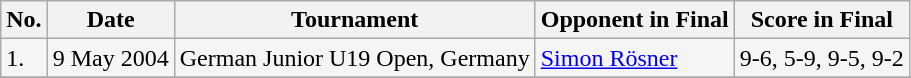<table class="sortable wikitable">
<tr>
<th>No.</th>
<th>Date</th>
<th>Tournament</th>
<th>Opponent in Final</th>
<th>Score in Final</th>
</tr>
<tr style="background:#f5f5f5;">
<td>1.</td>
<td>9 May 2004</td>
<td>German Junior U19 Open, Germany</td>
<td> <a href='#'>Simon Rösner</a></td>
<td>9-6, 5-9, 9-5, 9-2</td>
</tr>
<tr style="background:White;">
</tr>
</table>
